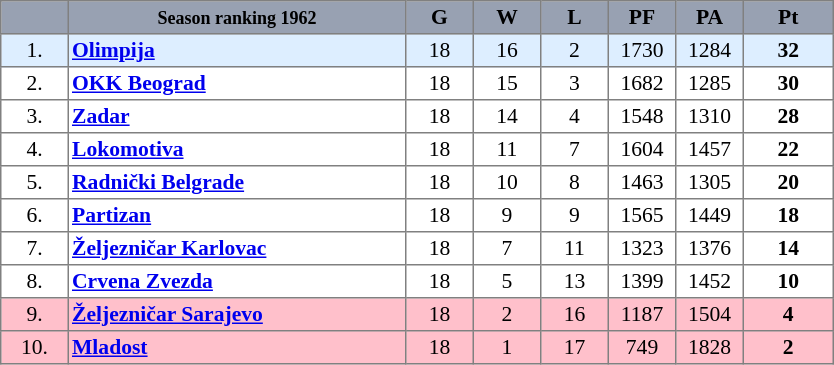<table align=center style="font-size: 90%; border-collapse:collapse" border=1 cellspacing=0 cellpadding=2>
<tr align=center bgcolor=#98A1B2>
<th width=40></th>
<th width=220><span><small>Season ranking 1962</small></span></th>
<th width="40"><span>G</span></th>
<th width="40"><span>W</span></th>
<th width="40"><span>L</span></th>
<th width="40"><span>PF</span></th>
<th width="40"><span>PA</span></th>
<th width="55"><span>Pt</span></th>
</tr>
<tr align=center style="background:#DDEEFF">
<td>1.</td>
<td style="text-align:left;"><strong><a href='#'>Olimpija</a></strong></td>
<td>18</td>
<td>16</td>
<td>2</td>
<td>1730</td>
<td>1284</td>
<td><strong>32</strong></td>
</tr>
<tr align=center>
<td>2.</td>
<td style="text-align:left;"><strong><a href='#'>OKK Beograd</a></strong></td>
<td>18</td>
<td>15</td>
<td>3</td>
<td>1682</td>
<td>1285</td>
<td><strong>30</strong></td>
</tr>
<tr align=center>
<td>3.</td>
<td style="text-align:left;"><strong><a href='#'>Zadar</a></strong></td>
<td>18</td>
<td>14</td>
<td>4</td>
<td>1548</td>
<td>1310</td>
<td><strong>28</strong></td>
</tr>
<tr align=center>
<td>4.</td>
<td style="text-align:left;"><strong><a href='#'>Lokomotiva</a></strong></td>
<td>18</td>
<td>11</td>
<td>7</td>
<td>1604</td>
<td>1457</td>
<td><strong>22</strong></td>
</tr>
<tr align=center>
<td>5.</td>
<td style="text-align:left;"><strong><a href='#'>Radnički Belgrade</a></strong></td>
<td>18</td>
<td>10</td>
<td>8</td>
<td>1463</td>
<td>1305</td>
<td><strong>20</strong></td>
</tr>
<tr align=center>
<td>6.</td>
<td style="text-align:left;"><strong><a href='#'>Partizan</a></strong></td>
<td>18</td>
<td>9</td>
<td>9</td>
<td>1565</td>
<td>1449</td>
<td><strong>18</strong></td>
</tr>
<tr align=center>
<td>7.</td>
<td style="text-align:left;"><strong><a href='#'>Željezničar Karlovac</a></strong></td>
<td>18</td>
<td>7</td>
<td>11</td>
<td>1323</td>
<td>1376</td>
<td><strong>14</strong></td>
</tr>
<tr align=center>
<td>8.</td>
<td style="text-align:left;"><strong><a href='#'>Crvena Zvezda</a></strong></td>
<td>18</td>
<td>5</td>
<td>13</td>
<td>1399</td>
<td>1452</td>
<td><strong>10</strong></td>
</tr>
<tr align=center style="background:#FFC0CB">
<td>9.</td>
<td style="text-align:left;"><strong><a href='#'>Željezničar Sarajevo</a></strong></td>
<td>18</td>
<td>2</td>
<td>16</td>
<td>1187</td>
<td>1504</td>
<td><strong>4</strong></td>
</tr>
<tr align=center style="background:#FFC0CB">
<td>10.</td>
<td style="text-align:left;"><strong><a href='#'>Mladost</a></strong></td>
<td>18</td>
<td>1</td>
<td>17</td>
<td>749</td>
<td>1828</td>
<td><strong>2</strong></td>
</tr>
</table>
